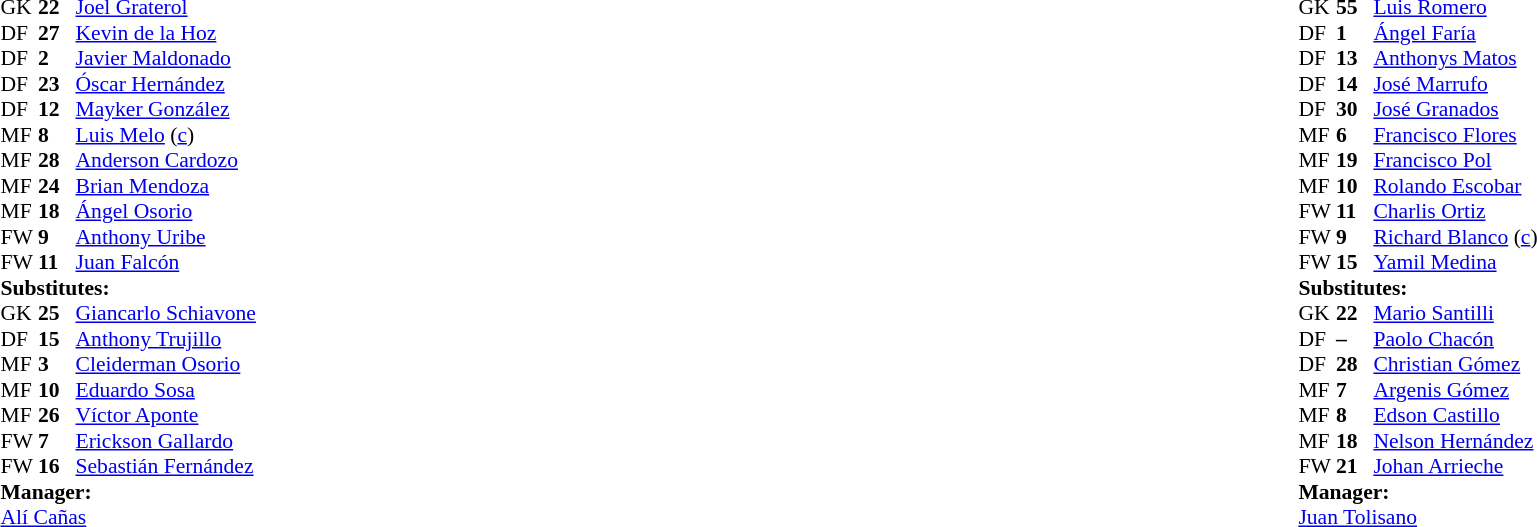<table style="width:100%">
<tr>
<td style="vertical-align:top; width:40%"><br><table style="font-size: 90%" cellspacing="0" cellpadding="0">
<tr>
<th width=25></th>
<th width=25></th>
</tr>
<tr>
<td>GK</td>
<td><strong>22</strong></td>
<td> <a href='#'>Joel Graterol</a></td>
</tr>
<tr>
<td>DF</td>
<td><strong>27</strong></td>
<td> <a href='#'>Kevin de la Hoz</a></td>
<td></td>
<td></td>
</tr>
<tr>
<td>DF</td>
<td><strong>2</strong></td>
<td> <a href='#'>Javier Maldonado</a></td>
</tr>
<tr>
<td>DF</td>
<td><strong>23</strong></td>
<td> <a href='#'>Óscar Hernández</a></td>
<td></td>
</tr>
<tr>
<td>DF</td>
<td><strong>12</strong></td>
<td> <a href='#'>Mayker González</a></td>
</tr>
<tr>
<td>MF</td>
<td><strong>8</strong></td>
<td> <a href='#'>Luis Melo</a> (<a href='#'>c</a>)</td>
<td></td>
</tr>
<tr>
<td>MF</td>
<td><strong>28</strong></td>
<td> <a href='#'>Anderson Cardozo</a></td>
</tr>
<tr>
<td>MF</td>
<td><strong>24</strong></td>
<td> <a href='#'>Brian Mendoza</a></td>
</tr>
<tr>
<td>MF</td>
<td><strong>18</strong></td>
<td> <a href='#'>Ángel Osorio</a></td>
<td></td>
<td></td>
</tr>
<tr>
<td>FW</td>
<td><strong>9</strong></td>
<td> <a href='#'>Anthony Uribe</a></td>
</tr>
<tr>
<td>FW</td>
<td><strong>11</strong></td>
<td> <a href='#'>Juan Falcón</a></td>
<td></td>
<td></td>
</tr>
<tr>
<td colspan=3><strong>Substitutes:</strong></td>
</tr>
<tr>
<td>GK</td>
<td><strong>25</strong></td>
<td> <a href='#'>Giancarlo Schiavone</a></td>
</tr>
<tr>
<td>DF</td>
<td><strong>15</strong></td>
<td> <a href='#'>Anthony Trujillo</a></td>
</tr>
<tr>
<td>MF</td>
<td><strong>3</strong></td>
<td> <a href='#'>Cleiderman Osorio</a></td>
<td></td>
<td></td>
</tr>
<tr>
<td>MF</td>
<td><strong>10</strong></td>
<td> <a href='#'>Eduardo Sosa</a></td>
<td></td>
<td></td>
</tr>
<tr>
<td>MF</td>
<td><strong>26</strong></td>
<td> <a href='#'>Víctor Aponte</a></td>
</tr>
<tr>
<td>FW</td>
<td><strong>7</strong></td>
<td> <a href='#'>Erickson Gallardo</a></td>
<td></td>
<td></td>
</tr>
<tr>
<td>FW</td>
<td><strong>16</strong></td>
<td> <a href='#'>Sebastián Fernández</a></td>
</tr>
<tr>
<td colspan=3><strong>Manager:</strong></td>
</tr>
<tr>
<td colspan=4> <a href='#'>Alí Cañas</a></td>
</tr>
</table>
</td>
<td valign="top"></td>
<td style="vertical-align:top; width:50%"><br><table cellspacing="0" cellpadding="0" style="font-size:90%; margin:auto">
<tr>
<th width=25></th>
<th width=25></th>
</tr>
<tr>
<td>GK</td>
<td><strong>55</strong></td>
<td> <a href='#'>Luis Romero</a></td>
<td></td>
<td></td>
</tr>
<tr>
<td>DF</td>
<td><strong>1</strong></td>
<td> <a href='#'>Ángel Faría</a></td>
<td></td>
</tr>
<tr>
<td>DF</td>
<td><strong>13</strong></td>
<td> <a href='#'>Anthonys Matos</a></td>
</tr>
<tr>
<td>DF</td>
<td><strong>14</strong></td>
<td> <a href='#'>José Marrufo</a></td>
</tr>
<tr>
<td>DF</td>
<td><strong>30</strong></td>
<td> <a href='#'>José Granados</a></td>
</tr>
<tr>
<td>MF</td>
<td><strong>6</strong></td>
<td> <a href='#'>Francisco Flores</a></td>
</tr>
<tr>
<td>MF</td>
<td><strong>19</strong></td>
<td> <a href='#'>Francisco Pol</a></td>
<td></td>
<td></td>
</tr>
<tr>
<td>MF</td>
<td><strong>10</strong></td>
<td> <a href='#'>Rolando Escobar</a></td>
<td></td>
<td></td>
</tr>
<tr>
<td>FW</td>
<td><strong>11</strong></td>
<td> <a href='#'>Charlis Ortiz</a></td>
</tr>
<tr>
<td>FW</td>
<td><strong>9</strong></td>
<td> <a href='#'>Richard Blanco</a> (<a href='#'>c</a>)</td>
</tr>
<tr>
<td>FW</td>
<td><strong>15</strong></td>
<td> <a href='#'>Yamil Medina</a></td>
</tr>
<tr>
<td colspan=3><strong>Substitutes:</strong></td>
</tr>
<tr>
<td>GK</td>
<td><strong>22</strong></td>
<td> <a href='#'>Mario Santilli</a></td>
<td></td>
<td></td>
</tr>
<tr>
<td>DF</td>
<td><strong>–</strong></td>
<td> <a href='#'>Paolo Chacón</a></td>
</tr>
<tr>
<td>DF</td>
<td><strong>28</strong></td>
<td> <a href='#'>Christian Gómez</a></td>
</tr>
<tr>
<td>MF</td>
<td><strong>7</strong></td>
<td> <a href='#'>Argenis Gómez</a></td>
<td></td>
<td></td>
</tr>
<tr>
<td>MF</td>
<td><strong>8</strong></td>
<td> <a href='#'>Edson Castillo</a></td>
<td></td>
<td></td>
</tr>
<tr>
<td>MF</td>
<td><strong>18</strong></td>
<td> <a href='#'>Nelson Hernández</a></td>
</tr>
<tr>
<td>FW</td>
<td><strong>21</strong></td>
<td> <a href='#'>Johan Arrieche</a></td>
</tr>
<tr>
<td colspan=3><strong>Manager:</strong></td>
</tr>
<tr>
<td colspan=4> <a href='#'>Juan Tolisano</a></td>
</tr>
</table>
</td>
</tr>
</table>
